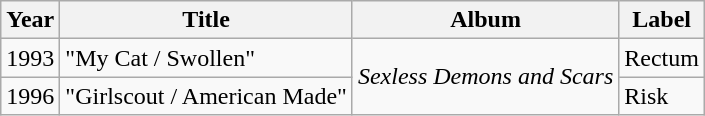<table class="wikitable">
<tr>
<th>Year</th>
<th>Title</th>
<th>Album</th>
<th>Label</th>
</tr>
<tr>
<td>1993</td>
<td>"My Cat / Swollen"</td>
<td rowspan="2"><em>Sexless Demons and Scars</em></td>
<td>Rectum</td>
</tr>
<tr>
<td>1996</td>
<td>"Girlscout / American Made"</td>
<td>Risk</td>
</tr>
</table>
